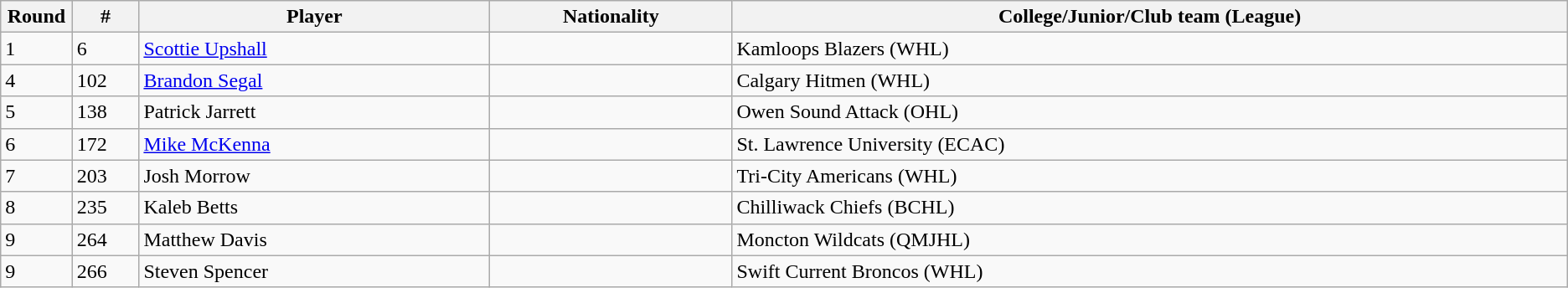<table class="wikitable">
<tr align="center">
<th bgcolor="#DDDDFF" width="4.0%">Round</th>
<th bgcolor="#DDDDFF" width="4.0%">#</th>
<th bgcolor="#DDDDFF" width="21.0%">Player</th>
<th bgcolor="#DDDDFF" width="14.5%">Nationality</th>
<th bgcolor="#DDDDFF" width="50.0%">College/Junior/Club team (League)</th>
</tr>
<tr>
<td>1</td>
<td>6</td>
<td><a href='#'>Scottie Upshall</a></td>
<td></td>
<td>Kamloops Blazers (WHL)</td>
</tr>
<tr>
<td>4</td>
<td>102</td>
<td><a href='#'>Brandon Segal</a></td>
<td></td>
<td>Calgary Hitmen (WHL)</td>
</tr>
<tr>
<td>5</td>
<td>138</td>
<td>Patrick Jarrett</td>
<td></td>
<td>Owen Sound Attack (OHL)</td>
</tr>
<tr>
<td>6</td>
<td>172</td>
<td><a href='#'>Mike McKenna</a></td>
<td></td>
<td>St. Lawrence University (ECAC)</td>
</tr>
<tr>
<td>7</td>
<td>203</td>
<td>Josh Morrow</td>
<td></td>
<td>Tri-City Americans (WHL)</td>
</tr>
<tr>
<td>8</td>
<td>235</td>
<td>Kaleb Betts</td>
<td></td>
<td>Chilliwack Chiefs (BCHL)</td>
</tr>
<tr>
<td>9</td>
<td>264</td>
<td>Matthew Davis</td>
<td></td>
<td>Moncton Wildcats (QMJHL)</td>
</tr>
<tr>
<td>9</td>
<td>266</td>
<td>Steven Spencer</td>
<td></td>
<td>Swift Current Broncos (WHL)</td>
</tr>
</table>
